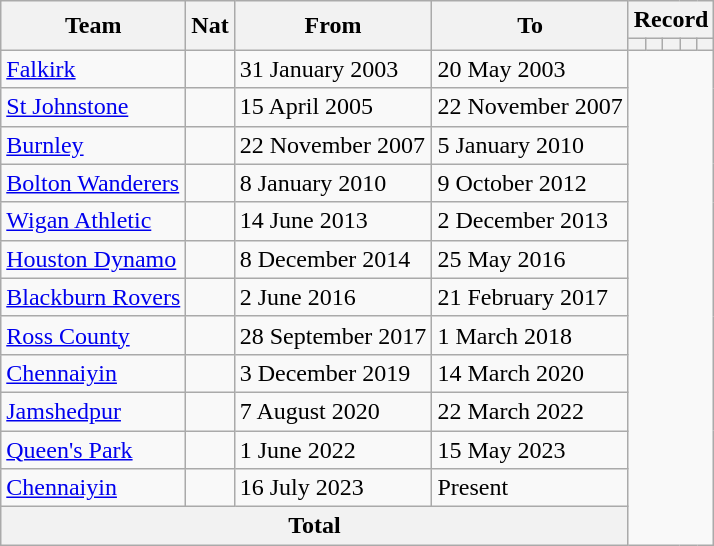<table class=wikitable style="text-align: center">
<tr>
<th rowspan=2>Team</th>
<th rowspan="2">Nat</th>
<th rowspan="2">From</th>
<th rowspan=2>To</th>
<th colspan=5>Record</th>
</tr>
<tr>
<th></th>
<th></th>
<th></th>
<th></th>
<th></th>
</tr>
<tr>
<td align=left><a href='#'>Falkirk</a></td>
<td></td>
<td align="left">31 January 2003</td>
<td align=left>20 May 2003<br></td>
</tr>
<tr>
<td align=left><a href='#'>St Johnstone</a></td>
<td></td>
<td align="left">15 April 2005</td>
<td align=left>22 November 2007<br></td>
</tr>
<tr>
<td align=left><a href='#'>Burnley</a></td>
<td></td>
<td align="left">22 November 2007</td>
<td align=left>5 January 2010<br></td>
</tr>
<tr>
<td align=left><a href='#'>Bolton Wanderers</a></td>
<td></td>
<td align="left">8 January 2010</td>
<td align=left>9 October 2012<br></td>
</tr>
<tr>
<td align=left><a href='#'>Wigan Athletic</a></td>
<td></td>
<td align="left">14 June 2013</td>
<td align=left>2 December 2013<br></td>
</tr>
<tr>
<td align=left><a href='#'>Houston Dynamo</a></td>
<td></td>
<td align="left">8 December 2014</td>
<td align=left>25 May 2016<br></td>
</tr>
<tr>
<td align=left><a href='#'>Blackburn Rovers</a></td>
<td></td>
<td align="left">2 June 2016</td>
<td align=left>21 February 2017<br></td>
</tr>
<tr>
<td align=left><a href='#'>Ross County</a></td>
<td></td>
<td align="left">28 September 2017</td>
<td align=left>1 March 2018<br></td>
</tr>
<tr>
<td align=left><a href='#'>Chennaiyin</a></td>
<td></td>
<td align="left">3 December 2019</td>
<td align=left>14 March 2020<br></td>
</tr>
<tr>
<td align=left><a href='#'>Jamshedpur</a></td>
<td></td>
<td align="left">7 August 2020</td>
<td align=left>22 March 2022<br></td>
</tr>
<tr>
<td align=left><a href='#'>Queen's Park</a></td>
<td></td>
<td align="left">1 June 2022</td>
<td align=left>15 May 2023<br></td>
</tr>
<tr>
<td align=left><a href='#'>Chennaiyin</a></td>
<td></td>
<td align="left">16 July 2023</td>
<td align=left>Present<br></td>
</tr>
<tr>
<th colspan="4">Total<br></th>
</tr>
</table>
